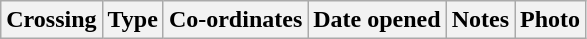<table class="wikitable plainrowheaders sortable">
<tr>
<th scope="col">Crossing</th>
<th scope="col">Type</th>
<th scope="col">Co-ordinates</th>
<th scope="col">Date opened</th>
<th scope="col">Notes</th>
<th scope="col">Photo<br>















</th>
</tr>
</table>
